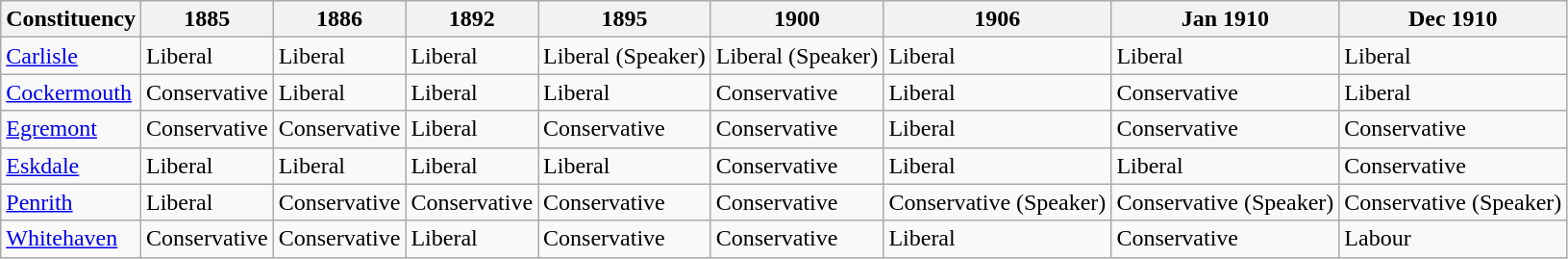<table class="wikitable">
<tr>
<th>Constituency</th>
<th>1885</th>
<th>1886</th>
<th>1892</th>
<th>1895</th>
<th>1900</th>
<th>1906</th>
<th>Jan 1910</th>
<th>Dec 1910</th>
</tr>
<tr>
<td><a href='#'>Carlisle</a></td>
<td bgcolor=>Liberal</td>
<td bgcolor=>Liberal</td>
<td bgcolor=>Liberal</td>
<td bgcolor=>Liberal (Speaker)</td>
<td bgcolor=>Liberal (Speaker)</td>
<td bgcolor=>Liberal</td>
<td bgcolor=>Liberal</td>
<td bgcolor=>Liberal</td>
</tr>
<tr>
<td><a href='#'>Cockermouth</a></td>
<td bgcolor=>Conservative</td>
<td bgcolor=>Liberal</td>
<td bgcolor=>Liberal</td>
<td bgcolor=>Liberal</td>
<td bgcolor=>Conservative</td>
<td bgcolor=>Liberal</td>
<td bgcolor=>Conservative</td>
<td bgcolor=>Liberal</td>
</tr>
<tr>
<td><a href='#'>Egremont</a></td>
<td bgcolor=>Conservative</td>
<td bgcolor=>Conservative</td>
<td bgcolor=>Liberal</td>
<td bgcolor=>Conservative</td>
<td bgcolor=>Conservative</td>
<td bgcolor=>Liberal</td>
<td bgcolor=>Conservative</td>
<td bgcolor=>Conservative</td>
</tr>
<tr>
<td><a href='#'>Eskdale</a></td>
<td bgcolor=>Liberal</td>
<td bgcolor=>Liberal</td>
<td bgcolor=>Liberal</td>
<td bgcolor=>Liberal</td>
<td bgcolor=>Conservative</td>
<td bgcolor=>Liberal</td>
<td bgcolor=>Liberal</td>
<td bgcolor=>Conservative</td>
</tr>
<tr>
<td><a href='#'>Penrith</a></td>
<td bgcolor=>Liberal</td>
<td bgcolor=>Conservative</td>
<td bgcolor=>Conservative</td>
<td bgcolor=>Conservative</td>
<td bgcolor=>Conservative</td>
<td bgcolor=>Conservative (Speaker)</td>
<td bgcolor=>Conservative (Speaker)</td>
<td bgcolor=>Conservative (Speaker)</td>
</tr>
<tr>
<td><a href='#'>Whitehaven</a></td>
<td bgcolor=>Conservative</td>
<td bgcolor=>Conservative</td>
<td bgcolor=>Liberal</td>
<td bgcolor=>Conservative</td>
<td bgcolor=>Conservative</td>
<td bgcolor=>Liberal</td>
<td bgcolor=>Conservative</td>
<td bgcolor=>Labour</td>
</tr>
</table>
